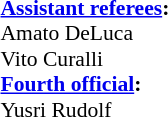<table style="width:100%;font-size:90%">
<tr>
<td><br><strong><a href='#'>Assistant referees</a>:</strong>
<br>Amato DeLuca
<br>Vito Curalli
<br><strong><a href='#'>Fourth official</a>:</strong>
<br>Yusri Rudolf</td>
<td style="width:60%; vertical-align:top"></td>
</tr>
</table>
